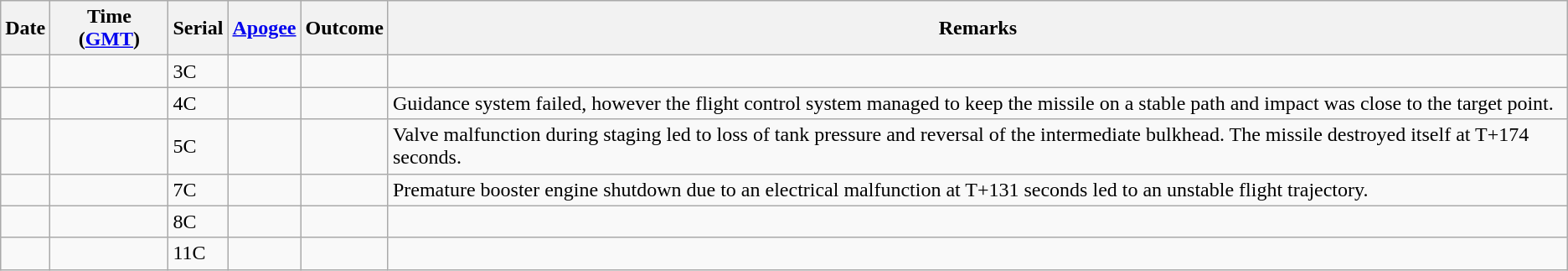<table class="wikitable sortable">
<tr>
<th>Date</th>
<th>Time (<a href='#'>GMT</a>)</th>
<th>Serial</th>
<th><a href='#'>Apogee</a></th>
<th>Outcome</th>
<th>Remarks</th>
</tr>
<tr>
<td></td>
<td></td>
<td>3C</td>
<td></td>
<td></td>
<td></td>
</tr>
<tr>
<td></td>
<td></td>
<td>4C</td>
<td></td>
<td></td>
<td>Guidance system failed, however the flight control system managed to keep the missile on a stable path and impact was close to the target point.</td>
</tr>
<tr>
<td></td>
<td></td>
<td>5C</td>
<td></td>
<td></td>
<td>Valve malfunction during staging led to loss of tank pressure and reversal of the intermediate bulkhead. The missile destroyed itself at T+174 seconds.</td>
</tr>
<tr>
<td></td>
<td></td>
<td>7C</td>
<td></td>
<td></td>
<td>Premature booster engine shutdown due to an electrical malfunction at T+131 seconds led to an unstable flight trajectory.</td>
</tr>
<tr>
<td></td>
<td></td>
<td>8C</td>
<td></td>
<td></td>
<td></td>
</tr>
<tr>
<td></td>
<td></td>
<td>11C</td>
<td></td>
<td></td>
<td></td>
</tr>
</table>
